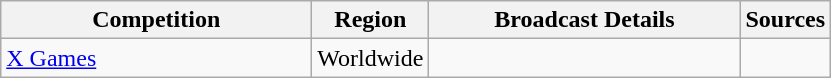<table class="wikitable">
<tr>
<th width="200">Competition</th>
<th>Region</th>
<th width="200">Broadcast Details</th>
<th>Sources</th>
</tr>
<tr>
<td><a href='#'>X Games</a></td>
<td>Worldwide</td>
<td></td>
<td></td>
</tr>
</table>
